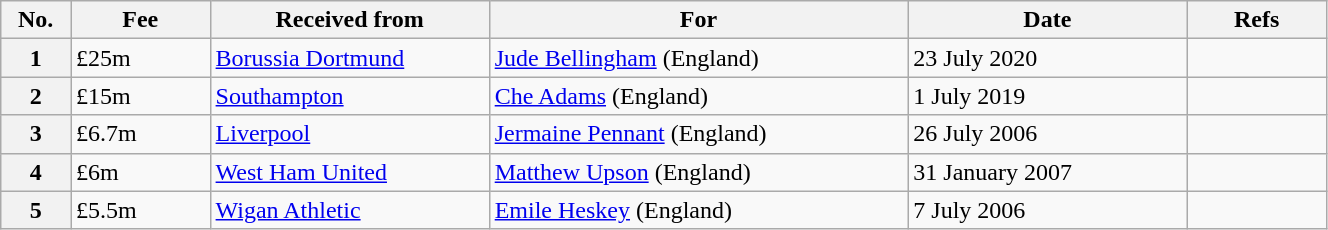<table class="wikitable" width=70%;>
<tr>
<th width=5%>No.</th>
<th width=10%>Fee</th>
<th width=20%>Received from</th>
<th width=30%>For</th>
<th width=20%>Date</th>
<th width=10%>Refs</th>
</tr>
<tr>
<th>1</th>
<td>£25m</td>
<td><a href='#'>Borussia Dortmund</a></td>
<td><a href='#'>Jude Bellingham</a> (England)</td>
<td>23 July 2020</td>
<td align=center></td>
</tr>
<tr>
<th>2</th>
<td>£15m</td>
<td><a href='#'>Southampton</a></td>
<td><a href='#'>Che Adams</a> (England)</td>
<td>1 July 2019</td>
<td align=center></td>
</tr>
<tr>
<th>3</th>
<td>£6.7m</td>
<td><a href='#'>Liverpool</a></td>
<td><a href='#'>Jermaine Pennant</a> (England)</td>
<td>26 July 2006</td>
<td align=center></td>
</tr>
<tr>
<th>4</th>
<td>£6m</td>
<td><a href='#'>West Ham United</a></td>
<td><a href='#'>Matthew Upson</a> (England)</td>
<td>31 January 2007</td>
<td align=center></td>
</tr>
<tr>
<th>5</th>
<td>£5.5m</td>
<td><a href='#'>Wigan Athletic</a></td>
<td><a href='#'>Emile Heskey</a> (England)</td>
<td>7 July 2006</td>
<td align=center></td>
</tr>
</table>
